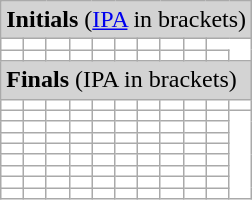<table class="wikitable" style="border-collapse:collapse;background:#FFFFFF;text-align:center;">
<tr bgcolor="LightGrey" style="text-align:left;">
<td colspan="11"><strong>Initials</strong> (<a href='#'>IPA</a> in brackets)</td>
</tr>
<tr>
<td></td>
<td></td>
<td></td>
<td></td>
<td></td>
<td></td>
<td></td>
<td></td>
<td></td>
</tr>
<tr>
<td></td>
<td></td>
<td></td>
<td></td>
<td></td>
<td></td>
<td></td>
<td></td>
<td></td>
<td></td>
</tr>
<tr bgcolor="LightGrey" style="text-align:left;">
<td colspan="11"><strong>Finals</strong> (IPA in brackets)</td>
</tr>
<tr>
<td></td>
<td></td>
<td></td>
<td></td>
<td></td>
<td></td>
<td></td>
<td></td>
<td></td>
<td></td>
<td></td>
</tr>
<tr>
<td></td>
<td></td>
<td></td>
<td></td>
<td></td>
<td></td>
<td></td>
<td></td>
<td></td>
<td></td>
</tr>
<tr>
<td></td>
<td></td>
<td></td>
<td></td>
<td></td>
<td></td>
<td></td>
<td></td>
<td></td>
<td></td>
</tr>
<tr>
<td></td>
<td></td>
<td></td>
<td></td>
<td></td>
<td></td>
<td></td>
<td></td>
<td></td>
<td></td>
</tr>
<tr>
<td></td>
<td></td>
<td></td>
<td></td>
<td></td>
<td></td>
<td></td>
<td></td>
<td></td>
<td></td>
</tr>
<tr>
<td></td>
<td></td>
<td></td>
<td></td>
<td></td>
<td></td>
<td></td>
<td></td>
<td></td>
<td></td>
</tr>
<tr>
<td></td>
<td></td>
<td></td>
<td></td>
<td></td>
<td></td>
<td></td>
<td></td>
<td></td>
<td></td>
</tr>
<tr>
<td></td>
<td></td>
<td></td>
<td></td>
<td></td>
<td></td>
<td></td>
<td></td>
<td></td>
<td></td>
</tr>
<tr>
<td></td>
<td></td>
<td></td>
<td></td>
<td></td>
<td></td>
<td></td>
<td></td>
<td></td>
<td></td>
</tr>
</table>
